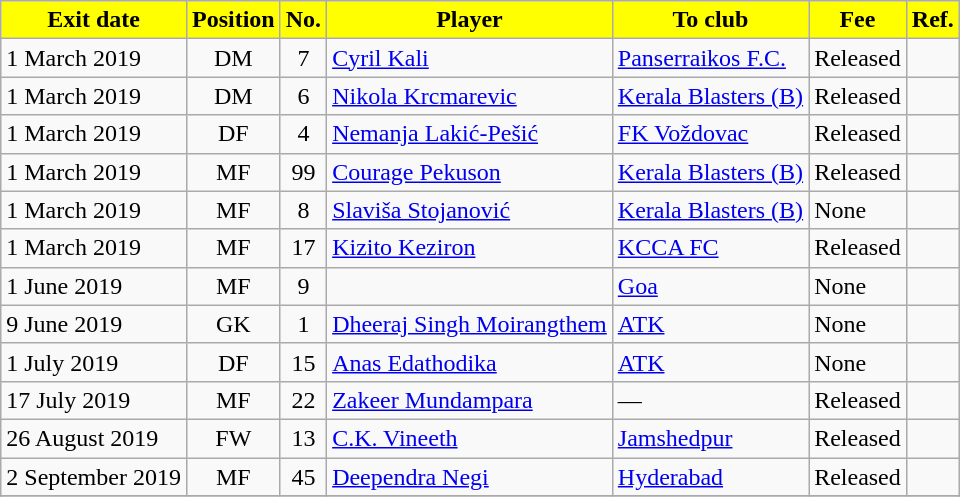<table class="wikitable sortable">
<tr>
<th style="background:#FFFF00; color:Black;"><strong>Exit date</strong></th>
<th style="background:#FFFF00; color:Black;"><strong>Position</strong></th>
<th style="background:#FFFF00; color:Black;"><strong>No.</strong></th>
<th style="background:#FFFF00; color:Black;"><strong>Player</strong></th>
<th style="background:#FFFF00; color:Black;"><strong>To club</strong></th>
<th style="background:#FFFF00; color:Black;"><strong>Fee</strong></th>
<th style="background:#FFFF00; color:Black;"><strong>Ref.</strong></th>
</tr>
<tr>
<td>1 March 2019</td>
<td style="text-align:center;">DM</td>
<td style="text-align:center;">7</td>
<td style="text-align:left;"> <a href='#'>Cyril Kali</a></td>
<td style="text-align:left;"> <a href='#'>Panserraikos F.C.</a></td>
<td>Released</td>
<td></td>
</tr>
<tr>
<td>1 March 2019</td>
<td style="text-align:center;">DM</td>
<td style="text-align:center;">6</td>
<td style="text-align:left;"> <a href='#'>Nikola Krcmarevic</a></td>
<td style="text-align:left;"><a href='#'>Kerala Blasters (B)</a></td>
<td>Released</td>
<td></td>
</tr>
<tr>
<td>1 March 2019</td>
<td style="text-align:center;">DF</td>
<td style="text-align:center;">4</td>
<td style="text-align:left;"> <a href='#'>Nemanja Lakić-Pešić</a></td>
<td style="text-align:left;"> <a href='#'>FK Voždovac</a></td>
<td>Released</td>
<td></td>
</tr>
<tr>
<td>1 March 2019</td>
<td style="text-align:center;">MF</td>
<td style="text-align:center;">99</td>
<td style="text-align:left;"> <a href='#'>Courage Pekuson</a></td>
<td style="text-align:left;"><a href='#'>Kerala Blasters (B)</a></td>
<td>Released</td>
<td></td>
</tr>
<tr>
<td>1 March 2019</td>
<td style="text-align:center;">MF</td>
<td style="text-align:center;">8</td>
<td style="text-align:left;"> <a href='#'>Slaviša Stojanović</a></td>
<td style="text-align:left;"><a href='#'>Kerala Blasters (B)</a></td>
<td>None</td>
<td></td>
</tr>
<tr>
<td>1 March 2019</td>
<td style="text-align:center;">MF</td>
<td style="text-align:center;">17</td>
<td style="text-align:left;"> <a href='#'>Kizito Keziron</a></td>
<td style="text-align:left;"> <a href='#'>KCCA FC</a></td>
<td>Released</td>
<td></td>
</tr>
<tr>
<td>1 June 2019</td>
<td style="text-align:center;">MF</td>
<td style="text-align:center;">9</td>
<td style="text-;"> </td>
<td style="text-align:left;"> <a href='#'>Goa</a></td>
<td>None</td>
<td></td>
</tr>
<tr>
<td>9 June 2019</td>
<td style="text-align:center;">GK</td>
<td style="text-align:center;">1</td>
<td style="text-;"> <a href='#'>Dheeraj Singh Moirangthem</a></td>
<td style="text-align:left;"> <a href='#'>ATK</a></td>
<td>None</td>
<td></td>
</tr>
<tr>
<td>1 July 2019</td>
<td style="text-align:center;">DF</td>
<td style="text-align:center;">15</td>
<td style="text-align:left;"> <a href='#'>Anas Edathodika</a></td>
<td style="text-align:left;"> <a href='#'>ATK</a></td>
<td>None</td>
<td></td>
</tr>
<tr>
<td>17 July 2019</td>
<td style="text-align:center;">MF</td>
<td style="text-align:center;">22</td>
<td style="text-align:left;"> <a href='#'>Zakeer Mundampara</a></td>
<td style="text-align:left;">—</td>
<td>Released</td>
<td></td>
</tr>
<tr>
<td>26 August 2019</td>
<td style="text-align:center;">FW</td>
<td style="text-align:center;">13</td>
<td style="text-align:left;"> <a href='#'>C.K. Vineeth</a></td>
<td style="text-align:left;"> <a href='#'>Jamshedpur</a></td>
<td>Released</td>
<td></td>
</tr>
<tr>
<td>2 September 2019</td>
<td style="text-align:center;">MF</td>
<td style="text-align:center;">45</td>
<td style="text-align:left;"> <a href='#'>Deependra Negi</a></td>
<td style="text-align:left;"> <a href='#'>Hyderabad</a></td>
<td>Released</td>
<td></td>
</tr>
<tr>
</tr>
</table>
